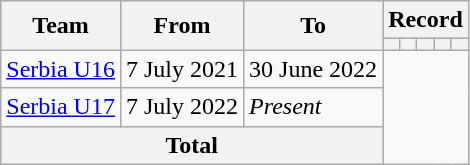<table class="wikitable" style="text-align:center">
<tr>
<th rowspan="2">Team</th>
<th rowspan="2">From</th>
<th rowspan="2">To</th>
<th colspan="5">Record</th>
</tr>
<tr>
<th></th>
<th></th>
<th></th>
<th></th>
<th></th>
</tr>
<tr>
<td align="left"><a href='#'>Serbia U16</a></td>
<td align="left">7 July 2021</td>
<td align="left">30 June 2022<br></td>
</tr>
<tr>
<td align="left"><a href='#'>Serbia U17</a></td>
<td align="left">7 July 2022</td>
<td align="left"><em>Present</em><br></td>
</tr>
<tr>
<th colspan="3">Total<br></th>
</tr>
</table>
